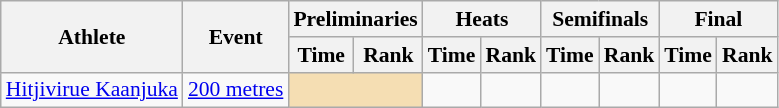<table class=wikitable style="font-size:90%;">
<tr>
<th rowspan="2">Athlete</th>
<th rowspan="2">Event</th>
<th colspan="2">Preliminaries</th>
<th colspan="2">Heats</th>
<th colspan="2">Semifinals</th>
<th colspan="2">Final</th>
</tr>
<tr>
<th>Time</th>
<th>Rank</th>
<th>Time</th>
<th>Rank</th>
<th>Time</th>
<th>Rank</th>
<th>Time</th>
<th>Rank</th>
</tr>
<tr style="border-top: single;">
<td><a href='#'>Hitjivirue Kaanjuka</a></td>
<td><a href='#'>200 metres</a></td>
<td colspan= 2 bgcolor="wheat"></td>
<td align=center></td>
<td align=center></td>
<td align=center></td>
<td align=center></td>
<td align=center></td>
<td align=center></td>
</tr>
</table>
